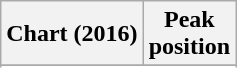<table class="wikitable sortable plainrowheaders" style="text-align:center">
<tr>
<th scope="col">Chart (2016)</th>
<th scope="col">Peak<br> position</th>
</tr>
<tr>
</tr>
<tr>
</tr>
</table>
